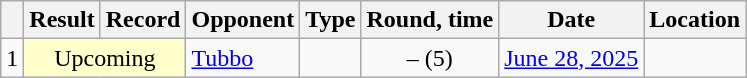<table class="wikitable" style="text-align:center">
<tr>
<th></th>
<th>Result</th>
<th>Record</th>
<th>Opponent</th>
<th>Type</th>
<th>Round, time</th>
<th>Date</th>
<th>Location</th>
</tr>
<tr>
<td>1</td>
<td colspan="2" align="center" bgcolor="#FFFFCC">Upcoming</td>
<td style="text-align:left;"><a href='#'>Tubbo</a></td>
<td></td>
<td>– (5)</td>
<td><a href='#'>June 28, 2025</a></td>
<td style="text-align:left;"></td>
</tr>
</table>
